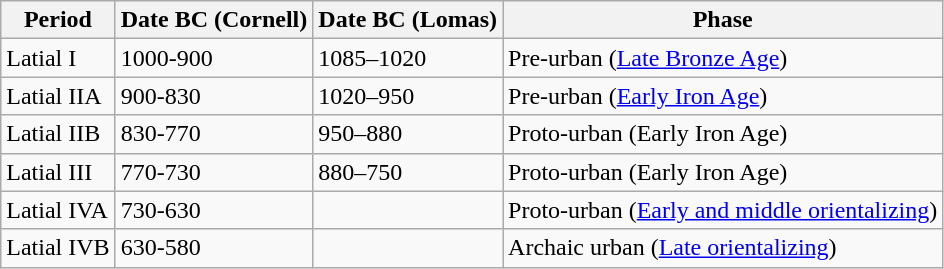<table class="wikitable">
<tr>
<th>Period</th>
<th>Date BC (Cornell)</th>
<th>Date BC (Lomas)</th>
<th>Phase</th>
</tr>
<tr>
<td>Latial I</td>
<td>1000-900</td>
<td>1085–1020</td>
<td>Pre-urban (<a href='#'>Late Bronze Age</a>)</td>
</tr>
<tr>
<td>Latial IIA</td>
<td>900-830</td>
<td>1020–950</td>
<td>Pre-urban (<a href='#'>Early Iron Age</a>)</td>
</tr>
<tr>
<td>Latial IIB</td>
<td>830-770</td>
<td>950–880</td>
<td>Proto-urban (Early Iron Age)</td>
</tr>
<tr>
<td>Latial III</td>
<td>770-730</td>
<td>880–750</td>
<td>Proto-urban (Early Iron Age)</td>
</tr>
<tr>
<td>Latial IVA</td>
<td>730-630</td>
<td></td>
<td>Proto-urban (<a href='#'>Early and middle orientalizing</a>)</td>
</tr>
<tr>
<td>Latial IVB</td>
<td>630-580</td>
<td></td>
<td>Archaic urban (<a href='#'>Late orientalizing</a>)</td>
</tr>
</table>
